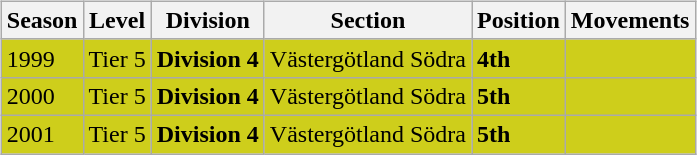<table>
<tr>
<td valign="top" width=0%><br><table class="wikitable">
<tr style="background:#f0f6fa;">
<th><strong>Season</strong></th>
<th><strong>Level</strong></th>
<th><strong>Division</strong></th>
<th><strong>Section</strong></th>
<th><strong>Position</strong></th>
<th><strong>Movements</strong></th>
</tr>
<tr>
<td style="background:#CECE1B;">1999</td>
<td style="background:#CECE1B;">Tier 5</td>
<td style="background:#CECE1B;"><strong>Division 4</strong></td>
<td style="background:#CECE1B;">Västergötland Södra</td>
<td style="background:#CECE1B;"><strong>4th</strong></td>
<td style="background:#CECE1B;"></td>
</tr>
<tr>
<td style="background:#CECE1B;">2000</td>
<td style="background:#CECE1B;">Tier 5</td>
<td style="background:#CECE1B;"><strong>Division 4</strong></td>
<td style="background:#CECE1B;">Västergötland Södra</td>
<td style="background:#CECE1B;"><strong>5th</strong></td>
<td style="background:#CECE1B;"></td>
</tr>
<tr>
<td style="background:#CECE1B;">2001</td>
<td style="background:#CECE1B;">Tier 5</td>
<td style="background:#CECE1B;"><strong>Division 4</strong></td>
<td style="background:#CECE1B;">Västergötland Södra</td>
<td style="background:#CECE1B;"><strong>5th</strong></td>
<td style="background:#CECE1B;"></td>
</tr>
</table>


</td>
</tr>
</table>
